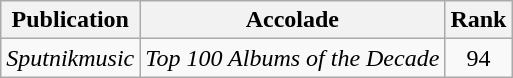<table class="wikitable">
<tr>
<th>Publication</th>
<th>Accolade</th>
<th>Rank</th>
</tr>
<tr>
<td><em>Sputnikmusic</em></td>
<td><em>Top 100 Albums of the Decade</em></td>
<td style="text-align:center;">94</td>
</tr>
</table>
